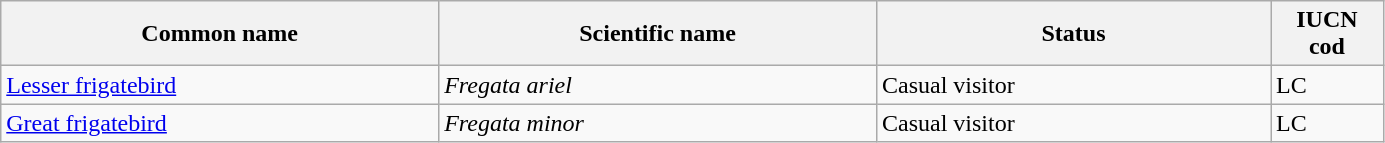<table width=73% class="wikitable sortable">
<tr>
<th width=20%>Common name</th>
<th width=20%>Scientific name</th>
<th width=18%>Status</th>
<th width=5%>IUCN cod</th>
</tr>
<tr>
<td><a href='#'>Lesser frigatebird</a></td>
<td><em>Fregata ariel</em></td>
<td>Casual visitor</td>
<td>LC</td>
</tr>
<tr>
<td><a href='#'>Great frigatebird</a></td>
<td><em>Fregata minor</em></td>
<td>Casual visitor</td>
<td>LC</td>
</tr>
</table>
